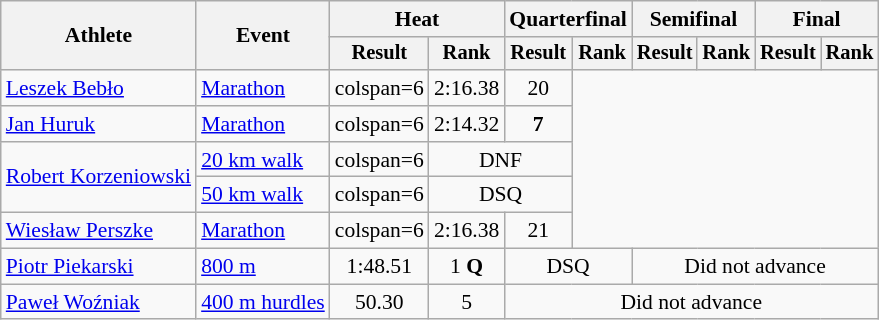<table class="wikitable" style="font-size:90%">
<tr>
<th rowspan="2">Athlete</th>
<th rowspan="2">Event</th>
<th colspan="2">Heat</th>
<th colspan="2">Quarterfinal</th>
<th colspan="2">Semifinal</th>
<th colspan="2">Final</th>
</tr>
<tr style="font-size:95%">
<th>Result</th>
<th>Rank</th>
<th>Result</th>
<th>Rank</th>
<th>Result</th>
<th>Rank</th>
<th>Result</th>
<th>Rank</th>
</tr>
<tr align=center>
<td align=left><a href='#'>Leszek Bebło</a></td>
<td align=left><a href='#'>Marathon</a></td>
<td>colspan=6 </td>
<td>2:16.38</td>
<td>20</td>
</tr>
<tr align=center>
<td align=left><a href='#'>Jan Huruk</a></td>
<td align=left><a href='#'>Marathon</a></td>
<td>colspan=6 </td>
<td>2:14.32</td>
<td><strong>7</strong></td>
</tr>
<tr align=center>
<td align=left rowspan=2><a href='#'>Robert Korzeniowski</a></td>
<td align=left><a href='#'>20 km walk</a></td>
<td>colspan=6 </td>
<td colspan=2>DNF</td>
</tr>
<tr align=center>
<td align=left><a href='#'>50 km walk</a></td>
<td>colspan=6 </td>
<td colspan=2>DSQ</td>
</tr>
<tr align=center>
<td align=left><a href='#'>Wiesław Perszke</a></td>
<td align=left><a href='#'>Marathon</a></td>
<td>colspan=6 </td>
<td>2:16.38</td>
<td>21</td>
</tr>
<tr align=center>
<td align=left><a href='#'>Piotr Piekarski</a></td>
<td align=left><a href='#'>800 m</a></td>
<td>1:48.51</td>
<td>1 <strong>Q</strong></td>
<td colspan=2>DSQ</td>
<td colspan=4>Did not advance</td>
</tr>
<tr align=center>
<td align=left><a href='#'>Paweł Woźniak</a></td>
<td align=left><a href='#'>400 m hurdles</a></td>
<td>50.30</td>
<td>5</td>
<td colspan=6>Did not advance</td>
</tr>
</table>
